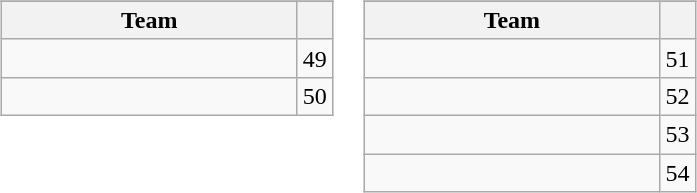<table>
<tr style="vertical-align:top">
<td><br><table class="wikitable">
<tr>
</tr>
<tr>
<th width="190">Team</th>
<th></th>
</tr>
<tr>
<td></td>
<td style="text-align:center">49</td>
</tr>
<tr>
<td></td>
<td style="text-align:center">50</td>
</tr>
</table>
</td>
<td><br><table class="wikitable">
<tr>
</tr>
<tr>
<th width="190">Team</th>
<th></th>
</tr>
<tr>
<td></td>
<td style="text-align:center">51</td>
</tr>
<tr>
<td></td>
<td style="text-align:center">52</td>
</tr>
<tr>
<td></td>
<td style="text-align:center">53</td>
</tr>
<tr>
<td></td>
<td style="text-align:center">54</td>
</tr>
</table>
</td>
</tr>
</table>
